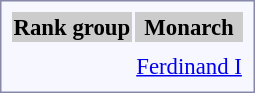<table style="border:1px solid #8888aa; background-color:#f7f8ff; padding:5px; font-size:95%; margin: 0px 12px 12px 0px; text-align:center;">
<tr bgcolor="#CCCCCC">
<th>Rank group</th>
<th colspan=2>Monarch</th>
</tr>
<tr>
<td rowspan=2></td>
<td></td>
</tr>
<tr>
<td><a href='#'>Ferdinand I</a></td>
</tr>
</table>
